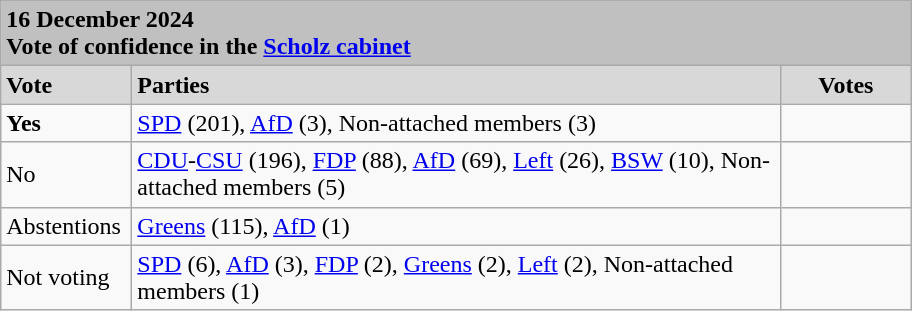<table class="wikitable">
<tr>
<td colspan="3" bgcolor="#C0C0C0"><div><strong>16 December 2024<br>Vote of confidence in the <a href='#'>Scholz cabinet</a></strong></div></td>
</tr>
<tr bgcolor="#D8D8D8">
<td width=80px><strong>Vote</strong></td>
<td width=425px><strong>Parties</strong></td>
<td width=80px align="center"><strong>Votes</strong></td>
</tr>
<tr>
<td> <strong>Yes</strong></td>
<td><a href='#'>SPD</a> (201), <a href='#'>AfD</a> (3), Non-attached members (3)</td>
<td></td>
</tr>
<tr>
<td> No</td>
<td><a href='#'>CDU</a>-<a href='#'>CSU</a> (196), <a href='#'>FDP</a> (88), <a href='#'>AfD</a> (69), <a href='#'>Left</a> (26), <a href='#'>BSW</a> (10), Non-attached members (5)</td>
<td></td>
</tr>
<tr>
<td>Abstentions</td>
<td><a href='#'>Greens</a> (115), <a href='#'>AfD</a> (1)</td>
<td></td>
</tr>
<tr>
<td>Not voting</td>
<td><a href='#'>SPD</a> (6), <a href='#'>AfD</a> (3), <a href='#'>FDP</a> (2), <a href='#'>Greens</a> (2), <a href='#'>Left</a> (2), Non-attached members (1)</td>
<td></td>
</tr>
</table>
